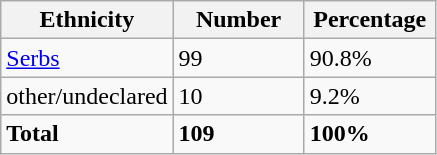<table class="wikitable">
<tr>
<th width="100px">Ethnicity</th>
<th width="80px">Number</th>
<th width="80px">Percentage</th>
</tr>
<tr>
<td><a href='#'>Serbs</a></td>
<td>99</td>
<td>90.8%</td>
</tr>
<tr>
<td>other/undeclared</td>
<td>10</td>
<td>9.2%</td>
</tr>
<tr>
<td><strong>Total</strong></td>
<td><strong>109</strong></td>
<td><strong>100%</strong></td>
</tr>
</table>
